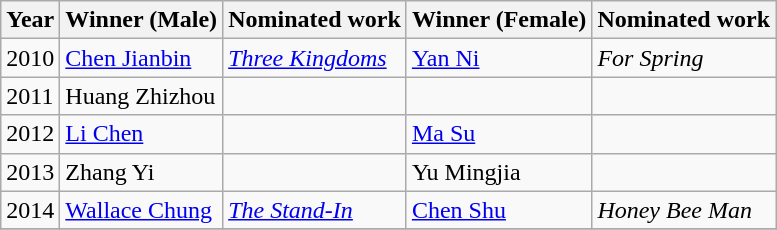<table class="wikitable">
<tr>
<th>Year</th>
<th>Winner (Male)</th>
<th>Nominated work</th>
<th>Winner (Female)</th>
<th>Nominated work</th>
</tr>
<tr>
<td>2010</td>
<td><a href='#'>Chen Jianbin</a></td>
<td><em><a href='#'>Three Kingdoms</a></em></td>
<td><a href='#'>Yan Ni</a></td>
<td><em>For Spring</em></td>
</tr>
<tr>
<td>2011</td>
<td>Huang Zhizhou</td>
<td></td>
<td></td>
<td></td>
</tr>
<tr>
<td>2012</td>
<td><a href='#'>Li Chen</a></td>
<td></td>
<td><a href='#'>Ma Su</a></td>
<td></td>
</tr>
<tr>
<td>2013</td>
<td>Zhang Yi</td>
<td></td>
<td>Yu Mingjia</td>
<td></td>
</tr>
<tr>
<td>2014</td>
<td><a href='#'>Wallace Chung</a></td>
<td><em><a href='#'>The Stand-In</a></em></td>
<td><a href='#'>Chen Shu</a></td>
<td><em>Honey Bee Man</em></td>
</tr>
<tr>
</tr>
</table>
